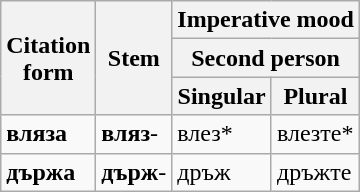<table class="wikitable">
<tr>
<th rowspan="3">Citation<br>form</th>
<th rowspan="3">Stem</th>
<th colspan="2">Imperative mood</th>
</tr>
<tr>
<th colspan="2">Second person</th>
</tr>
<tr>
<th>Singular</th>
<th>Plural</th>
</tr>
<tr>
<td><strong>вляза</strong> <br></td>
<td><strong>вл<span>я</span>з</strong>- <br></td>
<td>вл<span>е</span>з* <br></td>
<td>вл<span>е</span>з<span>те</span>* <br></td>
</tr>
<tr>
<td><strong>държа</strong> <br></td>
<td><strong>д<span>ър</span>ж</strong>- <br></td>
<td>д<span>ръ</span>ж <br></td>
<td>д<span>ръ</span>ж<span>те</span> <br></td>
</tr>
</table>
